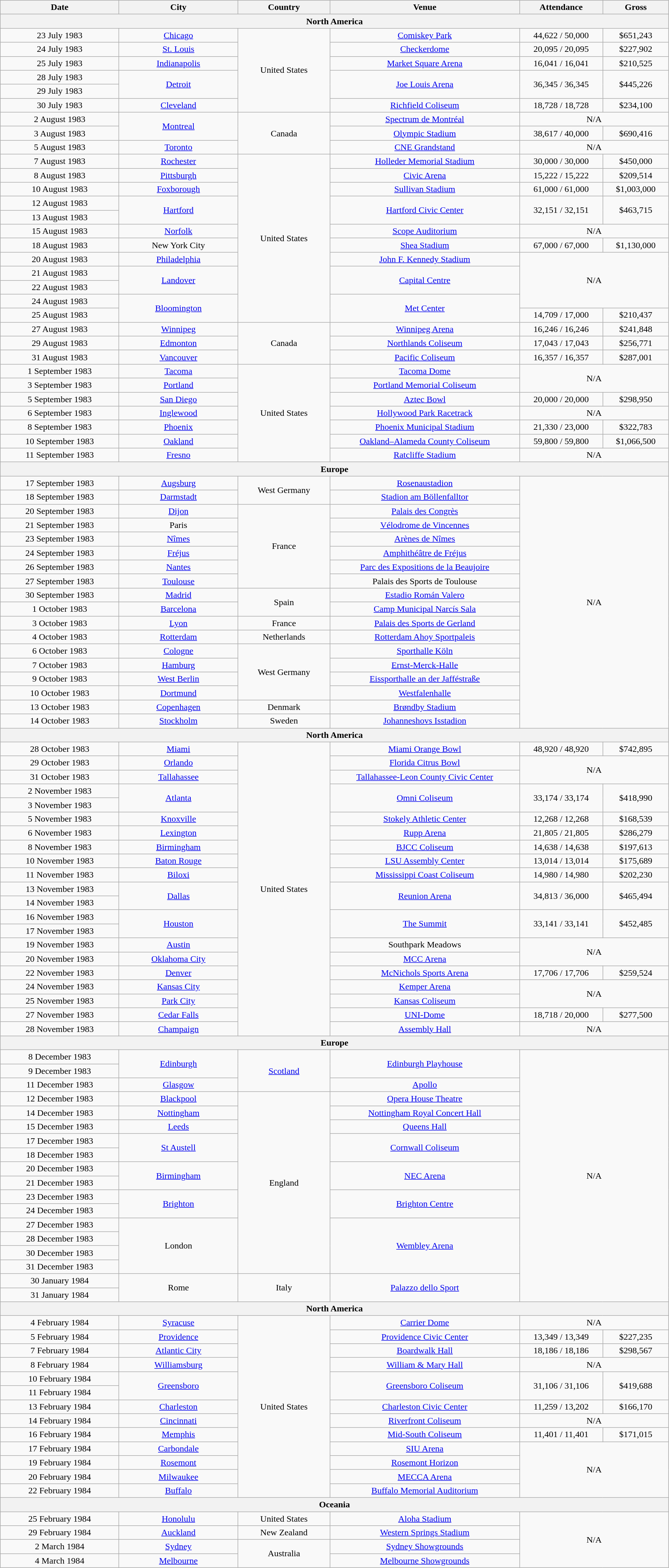<table class="wikitable plainrowheaders" style="text-align:center;">
<tr>
<th scope="col" style="width:13em;">Date</th>
<th scope="col" style="width:13em;">City</th>
<th scope="col" style="width:10em;">Country</th>
<th scope="col" style="width:21em;">Venue</th>
<th scope="col" style="width:9em;">Attendance</th>
<th scope="col" style="width:7em;">Gross</th>
</tr>
<tr>
<th colspan="6">North America</th>
</tr>
<tr>
<td>23 July 1983</td>
<td><a href='#'>Chicago</a></td>
<td rowspan="6">United States</td>
<td><a href='#'>Comiskey Park</a></td>
<td>44,622 / 50,000</td>
<td>$651,243</td>
</tr>
<tr>
<td>24 July 1983</td>
<td><a href='#'>St. Louis</a></td>
<td><a href='#'>Checkerdome</a></td>
<td>20,095 / 20,095</td>
<td>$227,902</td>
</tr>
<tr>
<td>25 July 1983</td>
<td><a href='#'>Indianapolis</a></td>
<td><a href='#'>Market Square Arena</a></td>
<td>16,041 / 16,041</td>
<td>$210,525</td>
</tr>
<tr>
<td>28 July 1983</td>
<td rowspan="2"><a href='#'>Detroit</a></td>
<td rowspan="2"><a href='#'>Joe Louis Arena</a></td>
<td rowspan="2">36,345 / 36,345</td>
<td rowspan="2">$445,226</td>
</tr>
<tr>
<td>29 July 1983</td>
</tr>
<tr>
<td>30 July 1983</td>
<td><a href='#'>Cleveland</a></td>
<td><a href='#'>Richfield Coliseum</a></td>
<td>18,728 / 18,728</td>
<td>$234,100</td>
</tr>
<tr>
<td>2 August 1983</td>
<td rowspan="2"><a href='#'>Montreal</a></td>
<td rowspan="3">Canada</td>
<td><a href='#'>Spectrum de Montréal</a></td>
<td colspan="2">N/A</td>
</tr>
<tr>
<td>3 August 1983</td>
<td><a href='#'>Olympic Stadium</a></td>
<td>38,617 / 40,000</td>
<td>$690,416</td>
</tr>
<tr>
<td>5 August 1983</td>
<td><a href='#'>Toronto</a></td>
<td><a href='#'>CNE Grandstand</a></td>
<td colspan="2">N/A</td>
</tr>
<tr>
<td>7 August 1983</td>
<td><a href='#'>Rochester</a></td>
<td rowspan="12">United States</td>
<td><a href='#'>Holleder Memorial Stadium</a></td>
<td>30,000 / 30,000</td>
<td>$450,000</td>
</tr>
<tr>
<td>8 August 1983</td>
<td><a href='#'>Pittsburgh</a></td>
<td><a href='#'>Civic Arena</a></td>
<td>15,222 / 15,222</td>
<td>$209,514</td>
</tr>
<tr>
<td>10 August 1983</td>
<td><a href='#'>Foxborough</a></td>
<td><a href='#'>Sullivan Stadium</a></td>
<td>61,000 / 61,000</td>
<td>$1,003,000</td>
</tr>
<tr>
<td>12 August 1983</td>
<td rowspan="2"><a href='#'>Hartford</a></td>
<td rowspan="2"><a href='#'>Hartford Civic Center</a></td>
<td rowspan="2">32,151 / 32,151</td>
<td rowspan="2">$463,715</td>
</tr>
<tr>
<td>13 August 1983</td>
</tr>
<tr>
<td>15 August 1983</td>
<td><a href='#'>Norfolk</a></td>
<td><a href='#'>Scope Auditorium</a></td>
<td colspan="2">N/A</td>
</tr>
<tr>
<td>18 August 1983</td>
<td>New York City</td>
<td><a href='#'>Shea Stadium</a></td>
<td>67,000 / 67,000</td>
<td>$1,130,000</td>
</tr>
<tr>
<td>20 August 1983</td>
<td><a href='#'>Philadelphia</a></td>
<td><a href='#'>John F. Kennedy Stadium</a></td>
<td colspan="2" rowspan="4">N/A</td>
</tr>
<tr>
<td>21 August 1983</td>
<td rowspan="2"><a href='#'>Landover</a></td>
<td rowspan="2"><a href='#'>Capital Centre</a></td>
</tr>
<tr>
<td>22 August 1983</td>
</tr>
<tr>
<td>24 August 1983</td>
<td rowspan="2"><a href='#'>Bloomington</a></td>
<td rowspan="2"><a href='#'>Met Center</a></td>
</tr>
<tr>
<td>25 August 1983</td>
<td>14,709 / 17,000</td>
<td>$210,437</td>
</tr>
<tr>
<td>27 August 1983</td>
<td><a href='#'>Winnipeg</a></td>
<td rowspan="3">Canada</td>
<td><a href='#'>Winnipeg Arena</a></td>
<td>16,246 / 16,246</td>
<td>$241,848</td>
</tr>
<tr>
<td>29 August 1983</td>
<td><a href='#'>Edmonton</a></td>
<td><a href='#'>Northlands Coliseum</a></td>
<td>17,043 / 17,043</td>
<td>$256,771</td>
</tr>
<tr>
<td>31 August 1983</td>
<td><a href='#'>Vancouver</a></td>
<td><a href='#'>Pacific Coliseum</a></td>
<td>16,357 / 16,357</td>
<td>$287,001</td>
</tr>
<tr>
<td>1 September 1983</td>
<td><a href='#'>Tacoma</a></td>
<td rowspan="7">United States</td>
<td><a href='#'>Tacoma Dome</a></td>
<td colspan="2" rowspan="2">N/A</td>
</tr>
<tr>
<td>3 September 1983</td>
<td><a href='#'>Portland</a></td>
<td><a href='#'>Portland Memorial Coliseum</a></td>
</tr>
<tr>
<td>5 September 1983</td>
<td><a href='#'>San Diego</a></td>
<td><a href='#'>Aztec Bowl</a></td>
<td>20,000 / 20,000</td>
<td>$298,950</td>
</tr>
<tr>
<td>6 September 1983</td>
<td><a href='#'>Inglewood</a></td>
<td><a href='#'>Hollywood Park Racetrack</a></td>
<td colspan="2">N/A</td>
</tr>
<tr>
<td>8 September 1983</td>
<td><a href='#'>Phoenix</a></td>
<td><a href='#'>Phoenix Municipal Stadium</a></td>
<td>21,330 / 23,000</td>
<td>$322,783</td>
</tr>
<tr>
<td>10 September 1983</td>
<td><a href='#'>Oakland</a></td>
<td><a href='#'>Oakland–Alameda County Coliseum</a></td>
<td>59,800 / 59,800</td>
<td>$1,066,500</td>
</tr>
<tr>
<td>11 September 1983</td>
<td><a href='#'>Fresno</a></td>
<td><a href='#'>Ratcliffe Stadium</a></td>
<td colspan="2">N/A</td>
</tr>
<tr>
<th colspan="6">Europe</th>
</tr>
<tr>
<td>17 September 1983</td>
<td><a href='#'>Augsburg</a></td>
<td rowspan="2">West Germany</td>
<td><a href='#'>Rosenaustadion</a></td>
<td colspan="2" rowspan="18">N/A</td>
</tr>
<tr>
<td>18 September 1983</td>
<td><a href='#'>Darmstadt</a></td>
<td><a href='#'>Stadion am Böllenfalltor</a></td>
</tr>
<tr>
<td>20 September 1983</td>
<td><a href='#'>Dijon</a></td>
<td rowspan="6">France</td>
<td><a href='#'>Palais des Congrès</a></td>
</tr>
<tr>
<td>21 September 1983</td>
<td>Paris</td>
<td><a href='#'>Vélodrome de Vincennes</a></td>
</tr>
<tr>
<td>23 September 1983</td>
<td><a href='#'>Nîmes</a></td>
<td><a href='#'>Arènes de Nîmes</a></td>
</tr>
<tr>
<td>24 September 1983</td>
<td><a href='#'>Fréjus</a></td>
<td><a href='#'>Amphithéâtre de Fréjus</a></td>
</tr>
<tr>
<td>26 September 1983</td>
<td><a href='#'>Nantes</a></td>
<td><a href='#'>Parc des Expositions de la Beaujoire</a></td>
</tr>
<tr>
<td>27 September 1983</td>
<td><a href='#'>Toulouse</a></td>
<td>Palais des Sports de Toulouse</td>
</tr>
<tr>
<td>30 September 1983</td>
<td><a href='#'>Madrid</a></td>
<td rowspan="2">Spain</td>
<td><a href='#'>Estadio Román Valero</a></td>
</tr>
<tr>
<td>1 October 1983</td>
<td><a href='#'>Barcelona</a></td>
<td><a href='#'>Camp Municipal Narcís Sala</a></td>
</tr>
<tr>
<td>3 October 1983</td>
<td><a href='#'>Lyon</a></td>
<td>France</td>
<td><a href='#'>Palais des Sports de Gerland</a></td>
</tr>
<tr>
<td>4 October 1983</td>
<td><a href='#'>Rotterdam</a></td>
<td>Netherlands</td>
<td><a href='#'>Rotterdam Ahoy Sportpaleis</a></td>
</tr>
<tr>
<td>6 October 1983</td>
<td><a href='#'>Cologne</a></td>
<td rowspan="4">West Germany</td>
<td><a href='#'>Sporthalle Köln</a></td>
</tr>
<tr>
<td>7 October 1983</td>
<td><a href='#'>Hamburg</a></td>
<td><a href='#'>Ernst-Merck-Halle</a></td>
</tr>
<tr>
<td>9 October 1983</td>
<td><a href='#'>West Berlin</a></td>
<td><a href='#'>Eissporthalle an der Jafféstraße</a></td>
</tr>
<tr>
<td>10 October 1983</td>
<td><a href='#'>Dortmund</a></td>
<td><a href='#'>Westfalenhalle</a></td>
</tr>
<tr>
<td>13 October 1983</td>
<td><a href='#'>Copenhagen</a></td>
<td>Denmark</td>
<td><a href='#'>Brøndby Stadium</a></td>
</tr>
<tr>
<td>14 October 1983</td>
<td><a href='#'>Stockholm</a></td>
<td>Sweden</td>
<td><a href='#'>Johanneshovs Isstadion</a></td>
</tr>
<tr>
<th colspan="6">North America</th>
</tr>
<tr>
<td>28 October 1983</td>
<td><a href='#'>Miami</a></td>
<td rowspan="21">United States</td>
<td><a href='#'>Miami Orange Bowl</a></td>
<td>48,920 / 48,920</td>
<td>$742,895</td>
</tr>
<tr>
<td>29 October 1983</td>
<td><a href='#'>Orlando</a></td>
<td><a href='#'>Florida Citrus Bowl</a></td>
<td colspan="2" rowspan="2">N/A</td>
</tr>
<tr>
<td>31 October 1983</td>
<td><a href='#'>Tallahassee</a></td>
<td><a href='#'>Tallahassee-Leon County Civic Center</a></td>
</tr>
<tr>
<td>2 November 1983</td>
<td rowspan="2"><a href='#'>Atlanta</a></td>
<td rowspan="2"><a href='#'>Omni Coliseum</a></td>
<td rowspan="2">33,174 / 33,174</td>
<td rowspan="2">$418,990</td>
</tr>
<tr>
<td>3 November 1983</td>
</tr>
<tr>
<td>5 November 1983</td>
<td><a href='#'>Knoxville</a></td>
<td><a href='#'>Stokely Athletic Center</a></td>
<td>12,268 / 12,268</td>
<td>$168,539</td>
</tr>
<tr>
<td>6 November 1983</td>
<td><a href='#'>Lexington</a></td>
<td><a href='#'>Rupp Arena</a></td>
<td>21,805 / 21,805</td>
<td>$286,279</td>
</tr>
<tr>
<td>8 November 1983</td>
<td><a href='#'>Birmingham</a></td>
<td><a href='#'>BJCC Coliseum</a></td>
<td>14,638 / 14,638</td>
<td>$197,613</td>
</tr>
<tr>
<td>10 November 1983</td>
<td><a href='#'>Baton Rouge</a></td>
<td><a href='#'>LSU Assembly Center</a></td>
<td>13,014 / 13,014</td>
<td>$175,689</td>
</tr>
<tr>
<td>11 November 1983</td>
<td><a href='#'>Biloxi</a></td>
<td><a href='#'>Mississippi Coast Coliseum</a></td>
<td>14,980 / 14,980</td>
<td>$202,230</td>
</tr>
<tr>
<td>13 November 1983</td>
<td rowspan="2"><a href='#'>Dallas</a></td>
<td rowspan="2"><a href='#'>Reunion Arena</a></td>
<td rowspan="2">34,813 / 36,000</td>
<td rowspan="2">$465,494</td>
</tr>
<tr>
<td>14 November 1983</td>
</tr>
<tr>
<td>16 November 1983</td>
<td rowspan="2"><a href='#'>Houston</a></td>
<td rowspan="2"><a href='#'>The Summit</a></td>
<td rowspan="2">33,141 / 33,141</td>
<td rowspan="2">$452,485</td>
</tr>
<tr>
<td>17 November 1983</td>
</tr>
<tr>
<td>19 November 1983</td>
<td><a href='#'>Austin</a></td>
<td>Southpark Meadows</td>
<td colspan="2" rowspan="2">N/A</td>
</tr>
<tr>
<td>20 November 1983</td>
<td><a href='#'>Oklahoma City</a></td>
<td><a href='#'>MCC Arena</a></td>
</tr>
<tr>
<td>22 November 1983</td>
<td><a href='#'>Denver</a></td>
<td><a href='#'>McNichols Sports Arena</a></td>
<td>17,706 / 17,706</td>
<td>$259,524</td>
</tr>
<tr>
<td>24 November 1983</td>
<td><a href='#'>Kansas City</a></td>
<td><a href='#'>Kemper Arena</a></td>
<td colspan="2" rowspan="2">N/A</td>
</tr>
<tr>
<td>25 November 1983</td>
<td><a href='#'>Park City</a></td>
<td><a href='#'>Kansas Coliseum</a></td>
</tr>
<tr>
<td>27 November 1983</td>
<td><a href='#'>Cedar Falls</a></td>
<td><a href='#'>UNI-Dome</a></td>
<td>18,718 / 20,000</td>
<td>$277,500</td>
</tr>
<tr>
<td>28 November 1983</td>
<td><a href='#'>Champaign</a></td>
<td><a href='#'>Assembly Hall</a></td>
<td colspan="2">N/A</td>
</tr>
<tr>
<th colspan="6">Europe</th>
</tr>
<tr>
<td>8 December 1983</td>
<td rowspan="2"><a href='#'>Edinburgh</a></td>
<td rowspan="3"><a href='#'>Scotland</a></td>
<td rowspan="2"><a href='#'>Edinburgh Playhouse</a></td>
<td colspan="2" rowspan="18">N/A</td>
</tr>
<tr>
<td>9 December 1983</td>
</tr>
<tr>
<td>11 December 1983</td>
<td><a href='#'>Glasgow</a></td>
<td><a href='#'>Apollo</a></td>
</tr>
<tr>
<td>12 December 1983</td>
<td><a href='#'>Blackpool</a></td>
<td rowspan="13">England</td>
<td><a href='#'>Opera House Theatre</a></td>
</tr>
<tr>
<td>14 December 1983</td>
<td><a href='#'>Nottingham</a></td>
<td><a href='#'>Nottingham Royal Concert Hall</a></td>
</tr>
<tr>
<td>15 December 1983</td>
<td><a href='#'>Leeds</a></td>
<td><a href='#'>Queens Hall</a></td>
</tr>
<tr>
<td>17 December 1983</td>
<td rowspan="2"><a href='#'>St Austell</a></td>
<td rowspan="2"><a href='#'>Cornwall Coliseum</a></td>
</tr>
<tr>
<td>18 December 1983</td>
</tr>
<tr>
<td>20 December 1983</td>
<td rowspan="2"><a href='#'>Birmingham</a></td>
<td rowspan="2"><a href='#'>NEC Arena</a></td>
</tr>
<tr>
<td>21 December 1983</td>
</tr>
<tr>
<td>23 December 1983</td>
<td rowspan="2"><a href='#'>Brighton</a></td>
<td rowspan="2"><a href='#'>Brighton Centre</a></td>
</tr>
<tr>
<td>24 December 1983</td>
</tr>
<tr>
<td>27 December 1983</td>
<td rowspan="4">London</td>
<td rowspan="4"><a href='#'>Wembley Arena</a></td>
</tr>
<tr>
<td>28 December 1983</td>
</tr>
<tr>
<td>30 December 1983</td>
</tr>
<tr>
<td>31 December 1983</td>
</tr>
<tr>
<td>30 January 1984</td>
<td rowspan="2">Rome</td>
<td rowspan="2">Italy</td>
<td rowspan="2"><a href='#'>Palazzo dello Sport</a></td>
</tr>
<tr>
<td>31 January 1984</td>
</tr>
<tr>
<th colspan="6">North America</th>
</tr>
<tr>
<td>4 February 1984</td>
<td><a href='#'>Syracuse</a></td>
<td rowspan="13">United States</td>
<td><a href='#'>Carrier Dome</a></td>
<td colspan="2">N/A</td>
</tr>
<tr>
<td>5 February 1984</td>
<td><a href='#'>Providence</a></td>
<td><a href='#'>Providence Civic Center</a></td>
<td>13,349 / 13,349</td>
<td>$227,235</td>
</tr>
<tr>
<td>7 February 1984</td>
<td><a href='#'>Atlantic City</a></td>
<td><a href='#'>Boardwalk Hall</a></td>
<td>18,186 / 18,186</td>
<td>$298,567</td>
</tr>
<tr>
<td>8 February 1984</td>
<td><a href='#'>Williamsburg</a></td>
<td><a href='#'>William & Mary Hall</a></td>
<td colspan="2">N/A</td>
</tr>
<tr>
<td>10 February 1984</td>
<td rowspan="2"><a href='#'>Greensboro</a></td>
<td rowspan="2"><a href='#'>Greensboro Coliseum</a></td>
<td rowspan="2">31,106 / 31,106</td>
<td rowspan="2">$419,688</td>
</tr>
<tr>
<td>11 February 1984</td>
</tr>
<tr>
<td>13 February 1984</td>
<td><a href='#'>Charleston</a></td>
<td><a href='#'>Charleston Civic Center</a></td>
<td>11,259 / 13,202</td>
<td>$166,170</td>
</tr>
<tr>
<td>14 February 1984</td>
<td><a href='#'>Cincinnati</a></td>
<td><a href='#'>Riverfront Coliseum</a></td>
<td colspan="2">N/A</td>
</tr>
<tr>
<td>16 February 1984</td>
<td><a href='#'>Memphis</a></td>
<td><a href='#'>Mid-South Coliseum</a></td>
<td>11,401 / 11,401</td>
<td>$171,015</td>
</tr>
<tr>
<td>17 February 1984</td>
<td><a href='#'>Carbondale</a></td>
<td><a href='#'>SIU Arena</a></td>
<td colspan="2" rowspan="4">N/A</td>
</tr>
<tr>
<td>19 February 1984</td>
<td><a href='#'>Rosemont</a></td>
<td><a href='#'>Rosemont Horizon</a></td>
</tr>
<tr>
<td>20 February 1984</td>
<td><a href='#'>Milwaukee</a></td>
<td><a href='#'>MECCA Arena</a></td>
</tr>
<tr>
<td>22 February 1984</td>
<td><a href='#'>Buffalo</a></td>
<td><a href='#'>Buffalo Memorial Auditorium</a></td>
</tr>
<tr>
<th colspan="6">Oceania</th>
</tr>
<tr>
<td>25 February 1984</td>
<td><a href='#'>Honolulu</a></td>
<td>United States</td>
<td><a href='#'>Aloha Stadium</a></td>
<td colspan="2" rowspan="4">N/A</td>
</tr>
<tr>
<td>29 February 1984</td>
<td><a href='#'>Auckland</a></td>
<td>New Zealand</td>
<td><a href='#'>Western Springs Stadium</a></td>
</tr>
<tr>
<td>2 March 1984</td>
<td><a href='#'>Sydney</a></td>
<td rowspan="2">Australia</td>
<td><a href='#'>Sydney Showgrounds</a></td>
</tr>
<tr>
<td>4 March 1984</td>
<td><a href='#'>Melbourne</a></td>
<td><a href='#'>Melbourne Showgrounds</a></td>
</tr>
</table>
